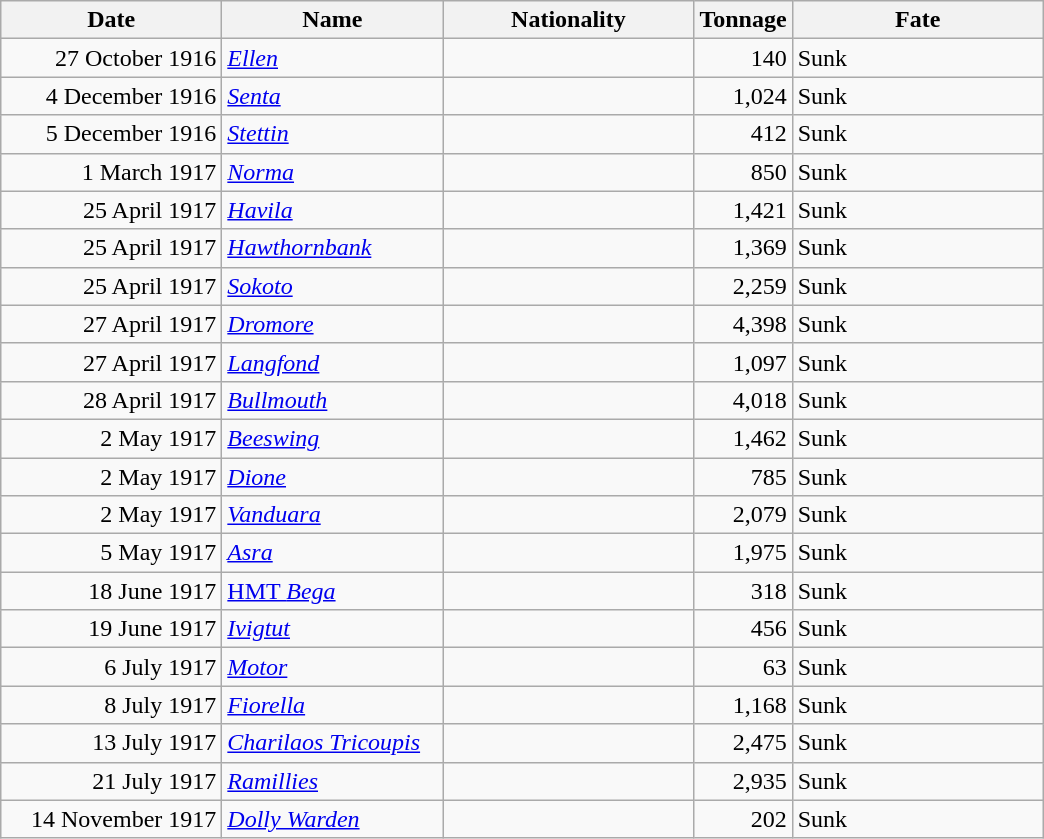<table class="wikitable sortable">
<tr>
<th width="140px">Date</th>
<th width="140px">Name</th>
<th width="160px">Nationality</th>
<th width="25px">Tonnage</th>
<th width="160px">Fate</th>
</tr>
<tr>
<td align="right">27 October 1916</td>
<td align="left"><a href='#'><em>Ellen</em></a></td>
<td align="left"></td>
<td align="right">140</td>
<td align="left">Sunk</td>
</tr>
<tr>
<td align="right">4 December 1916</td>
<td align="left"><a href='#'><em>Senta</em></a></td>
<td align="left"></td>
<td align="right">1,024</td>
<td align="left">Sunk</td>
</tr>
<tr>
<td align="right">5 December 1916</td>
<td align="left"><a href='#'><em>Stettin</em></a></td>
<td align="left"></td>
<td align="right">412</td>
<td align="left">Sunk</td>
</tr>
<tr>
<td align="right">1 March 1917</td>
<td align="left"><a href='#'><em>Norma</em></a></td>
<td align="left"></td>
<td align="right">850</td>
<td align="left">Sunk</td>
</tr>
<tr>
<td align="right">25 April 1917</td>
<td align="left"><a href='#'><em>Havila</em></a></td>
<td align="left"></td>
<td align="right">1,421</td>
<td align="left">Sunk</td>
</tr>
<tr>
<td align="right">25 April 1917</td>
<td align="left"><a href='#'><em>Hawthornbank</em></a></td>
<td align="left"></td>
<td align="right">1,369</td>
<td align="left">Sunk</td>
</tr>
<tr>
<td align="right">25 April 1917</td>
<td align="left"><a href='#'><em>Sokoto</em></a></td>
<td align="left"></td>
<td align="right">2,259</td>
<td align="left">Sunk</td>
</tr>
<tr>
<td align="right">27 April 1917</td>
<td align="left"><a href='#'><em>Dromore</em></a></td>
<td align="left"></td>
<td align="right">4,398</td>
<td align="left">Sunk</td>
</tr>
<tr>
<td align="right">27 April 1917</td>
<td align="left"><a href='#'><em>Langfond</em></a></td>
<td align="left"></td>
<td align="right">1,097</td>
<td align="left">Sunk</td>
</tr>
<tr>
<td align="right">28 April 1917</td>
<td align="left"><a href='#'><em>Bullmouth</em></a></td>
<td align="left"></td>
<td align="right">4,018</td>
<td align="left">Sunk</td>
</tr>
<tr>
<td align="right">2 May 1917</td>
<td align="left"><a href='#'><em>Beeswing</em></a></td>
<td align="left"></td>
<td align="right">1,462</td>
<td align="left">Sunk</td>
</tr>
<tr>
<td align="right">2 May 1917</td>
<td align="left"><a href='#'><em>Dione</em></a></td>
<td align="left"></td>
<td align="right">785</td>
<td align="left">Sunk</td>
</tr>
<tr>
<td align="right">2 May 1917</td>
<td align="left"><a href='#'><em>Vanduara</em></a></td>
<td align="left"></td>
<td align="right">2,079</td>
<td align="left">Sunk</td>
</tr>
<tr>
<td align="right">5 May 1917</td>
<td align="left"><a href='#'><em>Asra</em></a></td>
<td align="left"></td>
<td align="right">1,975</td>
<td align="left">Sunk</td>
</tr>
<tr>
<td align="right">18 June 1917</td>
<td align="left"><a href='#'>HMT <em>Bega</em></a></td>
<td align="left"></td>
<td align="right">318</td>
<td align="left">Sunk</td>
</tr>
<tr>
<td align="right">19 June 1917</td>
<td align="left"><a href='#'><em>Ivigtut</em></a></td>
<td align="left"></td>
<td align="right">456</td>
<td align="left">Sunk</td>
</tr>
<tr>
<td align="right">6 July 1917</td>
<td align="left"><a href='#'><em>Motor</em></a></td>
<td align="left"></td>
<td align="right">63</td>
<td align="left">Sunk</td>
</tr>
<tr>
<td align="right">8 July 1917</td>
<td align="left"><a href='#'><em>Fiorella</em></a></td>
<td align="left"></td>
<td align="right">1,168</td>
<td align="left">Sunk</td>
</tr>
<tr>
<td align="right">13 July 1917</td>
<td align="left"><a href='#'><em>Charilaos Tricoupis</em></a></td>
<td align="left"></td>
<td align="right">2,475</td>
<td align="left">Sunk</td>
</tr>
<tr>
<td align="right">21 July 1917</td>
<td align="left"><a href='#'><em>Ramillies</em></a></td>
<td align="left"></td>
<td align="right">2,935</td>
<td align="left">Sunk</td>
</tr>
<tr>
<td align="right">14 November 1917</td>
<td align="left"><a href='#'><em>Dolly Warden</em></a></td>
<td align="left"></td>
<td align="right">202</td>
<td align="left">Sunk</td>
</tr>
</table>
